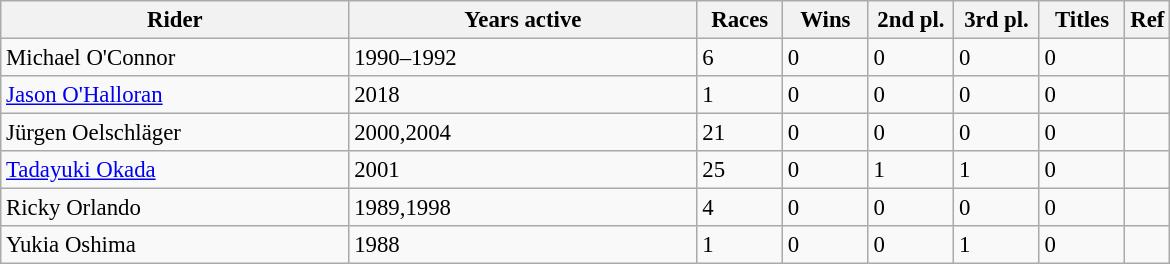<table class="wikitable" style="font-size:95%;">
<tr>
<th width="225">Rider</th>
<th width="225">Years active</th>
<th width="50">Races</th>
<th width="50">Wins</th>
<th width="50">2nd pl.</th>
<th width="50">3rd pl.</th>
<th width="50">Titles</th>
<th>Ref</th>
</tr>
<tr>
<td> Michael O'Connor</td>
<td>1990–1992</td>
<td>6</td>
<td>0</td>
<td>0</td>
<td>0</td>
<td>0</td>
<td></td>
</tr>
<tr>
<td> <a href='#'>Jason O'Halloran</a></td>
<td>2018</td>
<td>1</td>
<td>0</td>
<td>0</td>
<td>0</td>
<td>0</td>
<td></td>
</tr>
<tr>
<td> Jürgen Oelschläger</td>
<td>2000,2004</td>
<td>21</td>
<td>0</td>
<td>0</td>
<td>0</td>
<td>0</td>
<td></td>
</tr>
<tr>
<td> <a href='#'>Tadayuki Okada</a></td>
<td>2001</td>
<td>25</td>
<td>0</td>
<td>1</td>
<td>1</td>
<td>0</td>
<td></td>
</tr>
<tr>
<td> Ricky Orlando</td>
<td>1989,1998</td>
<td>4</td>
<td>0</td>
<td>0</td>
<td>0</td>
<td>0</td>
<td></td>
</tr>
<tr>
<td> Yukia Oshima</td>
<td>1988</td>
<td>1</td>
<td>0</td>
<td>0</td>
<td>1</td>
<td>0</td>
<td></td>
</tr>
</table>
